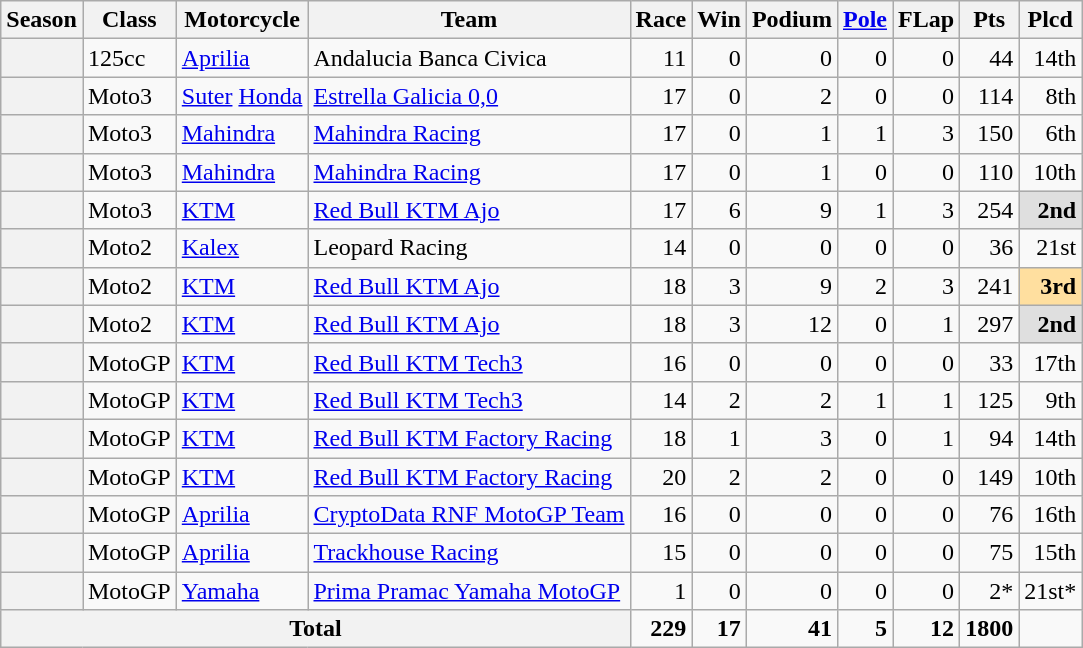<table class="wikitable" style="text-align:right;">
<tr>
<th>Season</th>
<th>Class</th>
<th>Motorcycle</th>
<th>Team</th>
<th>Race</th>
<th>Win</th>
<th>Podium</th>
<th><a href='#'>Pole</a></th>
<th>FLap</th>
<th>Pts</th>
<th>Plcd</th>
</tr>
<tr>
<th></th>
<td style="text-align:left;">125cc</td>
<td style="text-align:left;"><a href='#'>Aprilia</a></td>
<td style="text-align:left;">Andalucia Banca Civica</td>
<td>11</td>
<td>0</td>
<td>0</td>
<td>0</td>
<td>0</td>
<td>44</td>
<td>14th</td>
</tr>
<tr>
<th></th>
<td style="text-align:left;">Moto3</td>
<td style="text-align:left;"><a href='#'>Suter</a> <a href='#'>Honda</a></td>
<td style="text-align:left;"><a href='#'>Estrella Galicia 0,0</a></td>
<td>17</td>
<td>0</td>
<td>2</td>
<td>0</td>
<td>0</td>
<td>114</td>
<td>8th</td>
</tr>
<tr>
<th></th>
<td style="text-align:left;">Moto3</td>
<td style="text-align:left;"><a href='#'>Mahindra</a></td>
<td style="text-align:left;"><a href='#'>Mahindra Racing</a></td>
<td>17</td>
<td>0</td>
<td>1</td>
<td>1</td>
<td>3</td>
<td>150</td>
<td>6th</td>
</tr>
<tr>
<th></th>
<td style="text-align:left;">Moto3</td>
<td style="text-align:left;"><a href='#'>Mahindra</a></td>
<td style="text-align:left;"><a href='#'>Mahindra Racing</a></td>
<td>17</td>
<td>0</td>
<td>1</td>
<td>0</td>
<td>0</td>
<td>110</td>
<td>10th</td>
</tr>
<tr>
<th></th>
<td style="text-align:left;">Moto3</td>
<td style="text-align:left;"><a href='#'>KTM</a></td>
<td style="text-align:left;"><a href='#'>Red Bull KTM Ajo</a></td>
<td>17</td>
<td>6</td>
<td>9</td>
<td>1</td>
<td>3</td>
<td>254</td>
<td style="background:#DFDFDF;"><strong>2nd</strong></td>
</tr>
<tr>
<th></th>
<td style="text-align:left;">Moto2</td>
<td style="text-align:left;"><a href='#'>Kalex</a></td>
<td style="text-align:left;">Leopard Racing</td>
<td>14</td>
<td>0</td>
<td>0</td>
<td>0</td>
<td>0</td>
<td>36</td>
<td>21st</td>
</tr>
<tr>
<th></th>
<td style="text-align:left;">Moto2</td>
<td style="text-align:left;"><a href='#'>KTM</a></td>
<td style="text-align:left;"><a href='#'>Red Bull KTM Ajo</a></td>
<td>18</td>
<td>3</td>
<td>9</td>
<td>2</td>
<td>3</td>
<td>241</td>
<td style="background:#FFDF9F;"><strong>3rd</strong></td>
</tr>
<tr>
<th></th>
<td style="text-align:left;">Moto2</td>
<td style="text-align:left;"><a href='#'>KTM</a></td>
<td style="text-align:left;"><a href='#'>Red Bull KTM Ajo</a></td>
<td>18</td>
<td>3</td>
<td>12</td>
<td>0</td>
<td>1</td>
<td>297</td>
<td style="background:#DFDFDF;"><strong>2nd</strong></td>
</tr>
<tr>
<th></th>
<td style="text-align:left;">MotoGP</td>
<td style="text-align:left;"><a href='#'>KTM</a></td>
<td style="text-align:left;"><a href='#'>Red Bull KTM Tech3</a></td>
<td>16</td>
<td>0</td>
<td>0</td>
<td>0</td>
<td>0</td>
<td>33</td>
<td>17th</td>
</tr>
<tr>
<th></th>
<td style="text-align:left;">MotoGP</td>
<td style="text-align:left;"><a href='#'>KTM</a></td>
<td style="text-align:left;"><a href='#'>Red Bull KTM Tech3</a></td>
<td>14</td>
<td>2</td>
<td>2</td>
<td>1</td>
<td>1</td>
<td>125</td>
<td>9th</td>
</tr>
<tr>
<th></th>
<td style="text-align:left;">MotoGP</td>
<td style="text-align:left;"><a href='#'>KTM</a></td>
<td style="text-align:left;"><a href='#'>Red Bull KTM Factory Racing</a></td>
<td>18</td>
<td>1</td>
<td>3</td>
<td>0</td>
<td>1</td>
<td>94</td>
<td>14th</td>
</tr>
<tr>
<th></th>
<td style="text-align:left;">MotoGP</td>
<td style="text-align:left;"><a href='#'>KTM</a></td>
<td style="text-align:left;"><a href='#'>Red Bull KTM Factory Racing</a></td>
<td>20</td>
<td>2</td>
<td>2</td>
<td>0</td>
<td>0</td>
<td>149</td>
<td>10th</td>
</tr>
<tr>
<th></th>
<td style="text-align:left;">MotoGP</td>
<td style="text-align:left;"><a href='#'>Aprilia</a></td>
<td style="text-align:left;"><a href='#'>CryptoData RNF MotoGP Team</a></td>
<td>16</td>
<td>0</td>
<td>0</td>
<td>0</td>
<td>0</td>
<td>76</td>
<td>16th</td>
</tr>
<tr>
<th></th>
<td style="text-align:left;">MotoGP</td>
<td style="text-align:left;"><a href='#'>Aprilia</a></td>
<td style="text-align:left;"><a href='#'>Trackhouse Racing</a></td>
<td>15</td>
<td>0</td>
<td>0</td>
<td>0</td>
<td>0</td>
<td>75</td>
<td>15th</td>
</tr>
<tr>
<th></th>
<td style="text-align:left;">MotoGP</td>
<td style="text-align:left;"><a href='#'>Yamaha</a></td>
<td style="text-align:left;"><a href='#'>Prima Pramac Yamaha MotoGP</a></td>
<td>1</td>
<td>0</td>
<td>0</td>
<td>0</td>
<td>0</td>
<td>2*</td>
<td>21st*</td>
</tr>
<tr>
<th colspan="4">Total</th>
<td><strong>229</strong></td>
<td><strong>17</strong></td>
<td><strong>41</strong></td>
<td><strong>5</strong></td>
<td><strong>12</strong></td>
<td><strong>1800</strong></td>
<td></td>
</tr>
</table>
